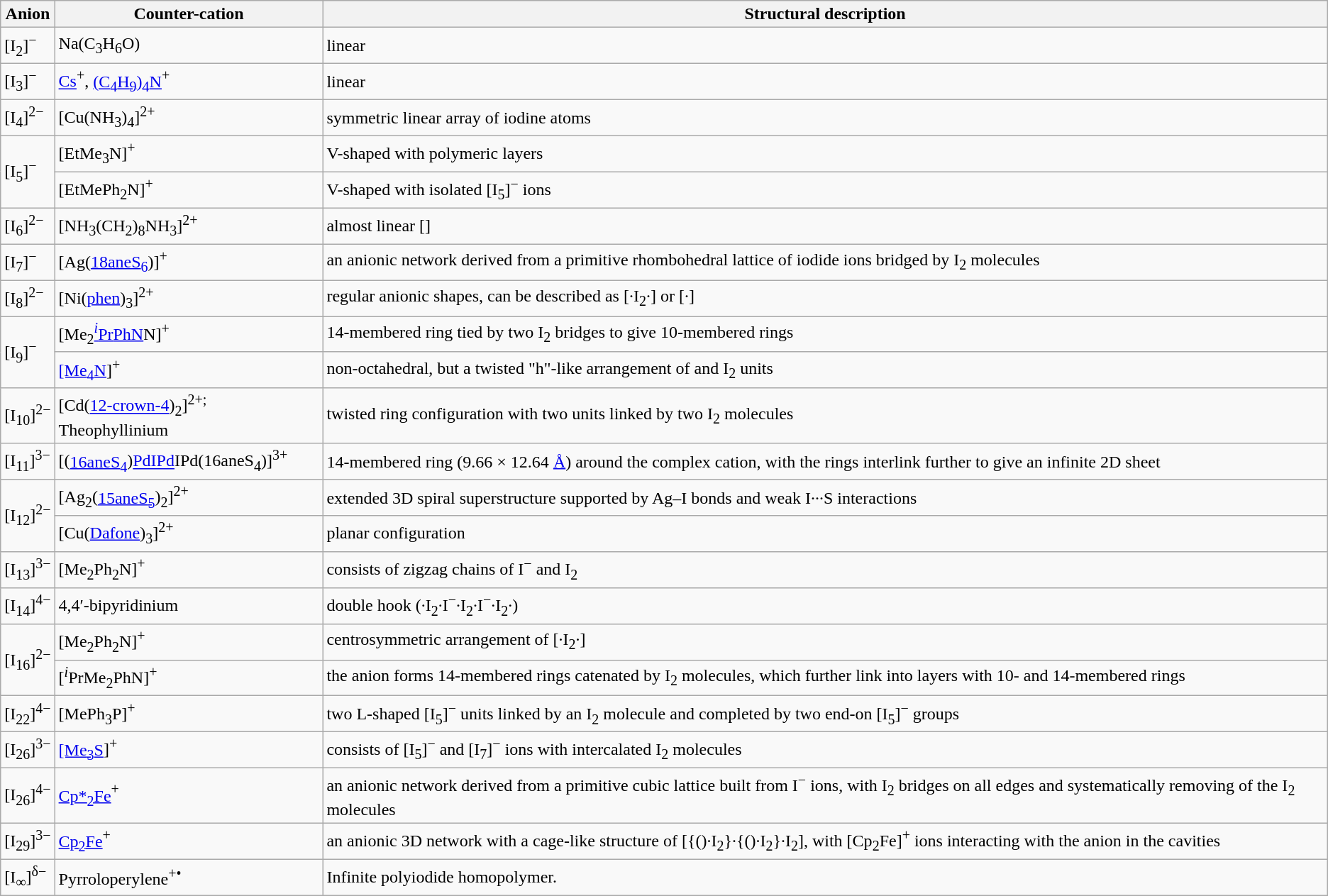<table class="wikitable">
<tr>
<th>Anion</th>
<th>Counter-cation</th>
<th>Structural description</th>
</tr>
<tr>
<td>[I<sub>2</sub>]<sup>−</sup></td>
<td>Na(C<sub>3</sub>H<sub>6</sub>O)</td>
<td>linear</td>
</tr>
<tr>
<td>[I<sub>3</sub>]<sup>−</sup></td>
<td><a href='#'>Cs</a><sup>+</sup>, <a href='#'>(C<sub>4</sub>H<sub>9</sub>)<sub>4</sub>N</a><sup>+</sup></td>
<td>linear</td>
</tr>
<tr>
<td>[I<sub>4</sub>]<sup>2−</sup></td>
<td>[Cu(NH<sub>3</sub>)<sub>4</sub>]<sup>2+</sup></td>
<td>symmetric linear array of iodine atoms</td>
</tr>
<tr>
<td rowspan=2>[I<sub>5</sub>]<sup>−</sup></td>
<td>[EtMe<sub>3</sub>N]<sup>+</sup></td>
<td>V-shaped with polymeric layers</td>
</tr>
<tr>
<td>[EtMePh<sub>2</sub>N]<sup>+</sup></td>
<td>V-shaped with isolated [I<sub>5</sub>]<sup>−</sup> ions</td>
</tr>
<tr>
<td>[I<sub>6</sub>]<sup>2−</sup></td>
<td>[NH<sub>3</sub>(CH<sub>2</sub>)<sub>8</sub>NH<sub>3</sub>]<sup>2+</sup></td>
<td>almost linear []</td>
</tr>
<tr>
<td>[I<sub>7</sub>]<sup>−</sup></td>
<td>[Ag(<a href='#'>18aneS<sub>6</sub></a>)]<sup>+</sup></td>
<td>an anionic network derived from a primitive rhombohedral lattice of iodide ions bridged by I<sub>2</sub> molecules</td>
</tr>
<tr>
<td>[I<sub>8</sub>]<sup>2−</sup></td>
<td>[Ni(<a href='#'>phen</a>)<sub>3</sub>]<sup>2+</sup></td>
<td>regular anionic shapes, can be described as [·I<sub>2</sub>·] or [·]</td>
</tr>
<tr>
<td rowspan=2>[I<sub>9</sub>]<sup>−</sup></td>
<td>[Me<sub>2</sub><a href='#'><sup><em>i</em></sup>Pr</a><a href='#'>PhN</a>N]<sup>+</sup></td>
<td>14-membered ring tied by two I<sub>2</sub> bridges to give 10-membered rings</td>
</tr>
<tr>
<td><a href='#'>[Me<sub>4</sub>N</a>]<sup>+</sup></td>
<td>non-octahedral, but a twisted "h"-like arrangement of  and I<sub>2</sub> units</td>
</tr>
<tr>
<td>[I<sub>10</sub>]<sup>2−</sup></td>
<td>[Cd(<a href='#'>12-crown-4</a>)<sub>2</sub>]<sup>2+;</sup> Theophyllinium</td>
<td>twisted ring configuration with two  units linked by two I<sub>2</sub> molecules</td>
</tr>
<tr>
<td>[I<sub>11</sub>]<sup>3−</sup></td>
<td>[(<a href='#'>16aneS<sub>4</sub></a>)<a href='#'>PdIPd</a>IPd(16aneS<sub>4</sub>)]<sup>3+</sup></td>
<td>14-membered ring (9.66 × 12.64 <a href='#'>Å</a>) around the complex cation, with the rings interlink further to give an infinite 2D sheet</td>
</tr>
<tr>
<td rowspan=2>[I<sub>12</sub>]<sup>2−</sup></td>
<td>[Ag<sub>2</sub>(<a href='#'>15aneS<sub>5</sub></a>)<sub>2</sub>]<sup>2+</sup></td>
<td>extended 3D spiral superstructure supported by Ag–I bonds and weak I···S interactions</td>
</tr>
<tr>
<td>[Cu(<a href='#'>Dafone</a>)<sub>3</sub>]<sup>2+</sup></td>
<td>planar configuration</td>
</tr>
<tr>
<td>[I<sub>13</sub>]<sup>3−</sup></td>
<td>[Me<sub>2</sub>Ph<sub>2</sub>N]<sup>+</sup></td>
<td>consists of zigzag chains of I<sup>−</sup> and I<sub>2</sub></td>
</tr>
<tr>
<td>[I<sub>14</sub>]<sup>4−</sup></td>
<td>4,4′-bipyridinium</td>
<td>double hook (·I<sub>2</sub>·I<sup>−</sup>·I<sub>2</sub>·I<sup>−</sup>·I<sub>2</sub>·)</td>
</tr>
<tr>
<td rowspan=2>[I<sub>16</sub>]<sup>2−</sup></td>
<td>[Me<sub>2</sub>Ph<sub>2</sub>N]<sup>+</sup></td>
<td>centrosymmetric arrangement of [·I<sub>2</sub>·]</td>
</tr>
<tr>
<td>[<sup><em>i</em></sup>PrMe<sub>2</sub>PhN]<sup>+</sup></td>
<td>the anion forms 14-membered rings catenated by I<sub>2</sub> molecules, which further link into layers with 10- and 14-membered rings</td>
</tr>
<tr>
<td>[I<sub>22</sub>]<sup>4−</sup></td>
<td>[MePh<sub>3</sub>P]<sup>+</sup></td>
<td>two L-shaped [I<sub>5</sub>]<sup>−</sup> units linked by an I<sub>2</sub> molecule and completed by two end-on [I<sub>5</sub>]<sup>−</sup> groups</td>
</tr>
<tr>
<td>[I<sub>26</sub>]<sup>3−</sup></td>
<td><a href='#'>[Me<sub>3</sub>S</a>]<sup>+</sup></td>
<td>consists of [I<sub>5</sub>]<sup>−</sup> and [I<sub>7</sub>]<sup>−</sup> ions with intercalated I<sub>2</sub> molecules</td>
</tr>
<tr>
<td>[I<sub>26</sub>]<sup>4−</sup></td>
<td><a href='#'>Cp*<sub>2</sub>Fe</a><sup>+</sup></td>
<td>an anionic network derived from a primitive cubic lattice built from I<sup>−</sup> ions, with I<sub>2</sub> bridges on all edges and systematically removing  of the I<sub>2</sub> molecules</td>
</tr>
<tr>
<td>[I<sub>29</sub>]<sup>3−</sup></td>
<td><a href='#'>Cp<sub>2</sub>Fe</a><sup>+</sup></td>
<td>an anionic 3D network with a cage-like structure of [{()<sub></sub>·I<sub>2</sub>}·{()<sub></sub>·I<sub>2</sub>}·I<sub>2</sub>], with [Cp<sub>2</sub>Fe]<sup>+</sup> ions interacting with the anion in the cavities</td>
</tr>
<tr>
<td>[I<sub>∞</sub>]<sup>δ−</sup></td>
<td>Pyrroloperylene<sup>+•</sup></td>
<td>Infinite polyiodide homopolymer.</td>
</tr>
</table>
